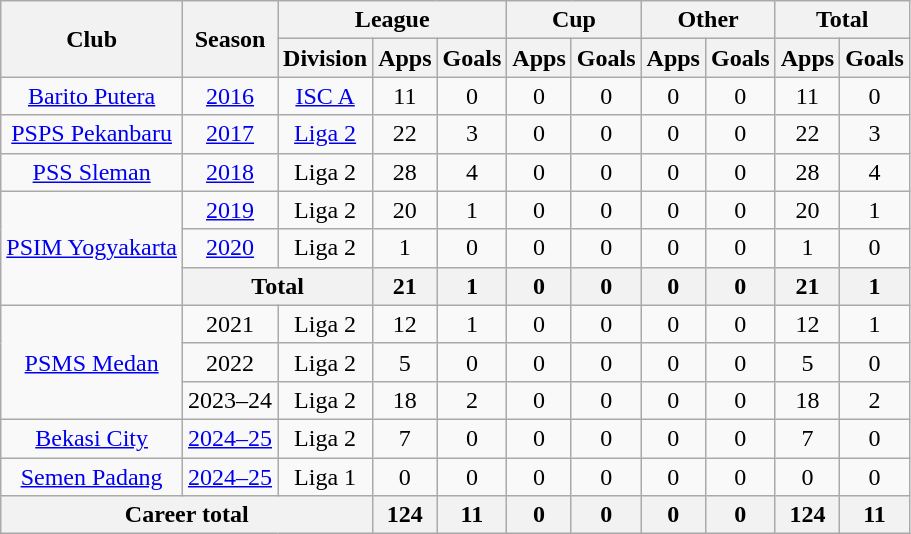<table class="wikitable" style="text-align:center">
<tr>
<th rowspan="2">Club</th>
<th rowspan="2">Season</th>
<th colspan="3">League</th>
<th colspan="2">Cup</th>
<th colspan="2">Other</th>
<th colspan="2">Total</th>
</tr>
<tr>
<th>Division</th>
<th>Apps</th>
<th>Goals</th>
<th>Apps</th>
<th>Goals</th>
<th>Apps</th>
<th>Goals</th>
<th>Apps</th>
<th>Goals</th>
</tr>
<tr>
<td><a href='#'>Barito Putera</a></td>
<td><a href='#'>2016</a></td>
<td><a href='#'>ISC A</a></td>
<td>11</td>
<td>0</td>
<td>0</td>
<td>0</td>
<td>0</td>
<td>0</td>
<td>11</td>
<td>0</td>
</tr>
<tr>
<td><a href='#'>PSPS Pekanbaru</a></td>
<td><a href='#'>2017</a></td>
<td rowspan="1" valign="center"><a href='#'>Liga 2</a></td>
<td>22</td>
<td>3</td>
<td>0</td>
<td>0</td>
<td>0</td>
<td>0</td>
<td>22</td>
<td>3</td>
</tr>
<tr>
<td><a href='#'>PSS Sleman</a></td>
<td><a href='#'>2018</a></td>
<td rowspan="1" valign="center">Liga 2</td>
<td>28</td>
<td>4</td>
<td>0</td>
<td>0</td>
<td>0</td>
<td>0</td>
<td>28</td>
<td>4</td>
</tr>
<tr>
<td rowspan="3" valign="center"><a href='#'>PSIM Yogyakarta</a></td>
<td><a href='#'>2019</a></td>
<td rowspan="1" valign="center">Liga 2</td>
<td>20</td>
<td>1</td>
<td>0</td>
<td>0</td>
<td>0</td>
<td>0</td>
<td>20</td>
<td>1</td>
</tr>
<tr>
<td><a href='#'>2020</a></td>
<td rowspan="1" valign="center">Liga 2</td>
<td>1</td>
<td>0</td>
<td>0</td>
<td>0</td>
<td>0</td>
<td>0</td>
<td>1</td>
<td>0</td>
</tr>
<tr>
<th colspan="2">Total</th>
<th>21</th>
<th>1</th>
<th>0</th>
<th>0</th>
<th>0</th>
<th>0</th>
<th>21</th>
<th>1</th>
</tr>
<tr>
<td rowspan="3" valign="center"><a href='#'>PSMS Medan</a></td>
<td>2021</td>
<td rowspan="1" valign="center">Liga 2</td>
<td>12</td>
<td>1</td>
<td>0</td>
<td>0</td>
<td>0</td>
<td>0</td>
<td>12</td>
<td>1</td>
</tr>
<tr>
<td>2022</td>
<td rowspan="1" valign="center">Liga 2</td>
<td>5</td>
<td>0</td>
<td>0</td>
<td>0</td>
<td>0</td>
<td>0</td>
<td>5</td>
<td>0</td>
</tr>
<tr>
<td>2023–24</td>
<td rowspan="1" valign="center">Liga 2</td>
<td>18</td>
<td>2</td>
<td>0</td>
<td>0</td>
<td>0</td>
<td>0</td>
<td>18</td>
<td>2</td>
</tr>
<tr>
<td><a href='#'>Bekasi City</a></td>
<td><a href='#'>2024–25</a></td>
<td rowspan="1" valign="center">Liga 2</td>
<td>7</td>
<td>0</td>
<td>0</td>
<td>0</td>
<td>0</td>
<td>0</td>
<td>7</td>
<td>0</td>
</tr>
<tr>
<td><a href='#'>Semen Padang</a></td>
<td><a href='#'>2024–25</a></td>
<td rowspan="1" valign="center">Liga 1</td>
<td>0</td>
<td>0</td>
<td>0</td>
<td>0</td>
<td>0</td>
<td>0</td>
<td>0</td>
<td>0</td>
</tr>
<tr>
<th colspan="3">Career total</th>
<th>124</th>
<th>11</th>
<th>0</th>
<th>0</th>
<th>0</th>
<th>0</th>
<th>124</th>
<th>11</th>
</tr>
</table>
